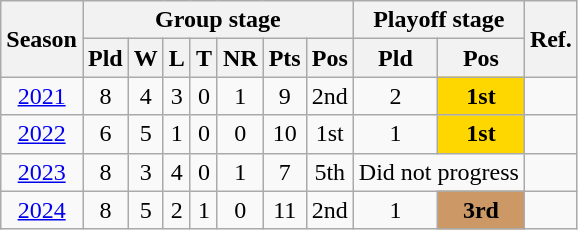<table class="wikitable" style="text-align: center">
<tr>
<th rowspan=2>Season</th>
<th colspan=7>Group stage</th>
<th colspan=2>Playoff stage</th>
<th rowspan=2>Ref.</th>
</tr>
<tr>
<th>Pld</th>
<th>W</th>
<th>L</th>
<th>T</th>
<th>NR</th>
<th>Pts</th>
<th>Pos</th>
<th>Pld</th>
<th>Pos</th>
</tr>
<tr>
<td><a href='#'>2021</a></td>
<td>8</td>
<td>4</td>
<td>3</td>
<td>0</td>
<td>1</td>
<td>9</td>
<td>2nd</td>
<td>2</td>
<td bgcolor=gold><strong>1st</strong></td>
<td></td>
</tr>
<tr>
<td><a href='#'>2022</a></td>
<td>6</td>
<td>5</td>
<td>1</td>
<td>0</td>
<td>0</td>
<td>10</td>
<td>1st</td>
<td>1</td>
<td bgcolor=gold><strong>1st</strong></td>
<td></td>
</tr>
<tr>
<td><a href='#'>2023</a></td>
<td>8</td>
<td>3</td>
<td>4</td>
<td>0</td>
<td>1</td>
<td>7</td>
<td>5th</td>
<td colspan=2>Did not progress</td>
<td></td>
</tr>
<tr>
<td><a href='#'>2024</a></td>
<td>8</td>
<td>5</td>
<td>2</td>
<td>1</td>
<td>0</td>
<td>11</td>
<td>2nd</td>
<td>1</td>
<td bgcolor=#cc9966><strong>3rd</strong></td>
<td></td>
</tr>
</table>
